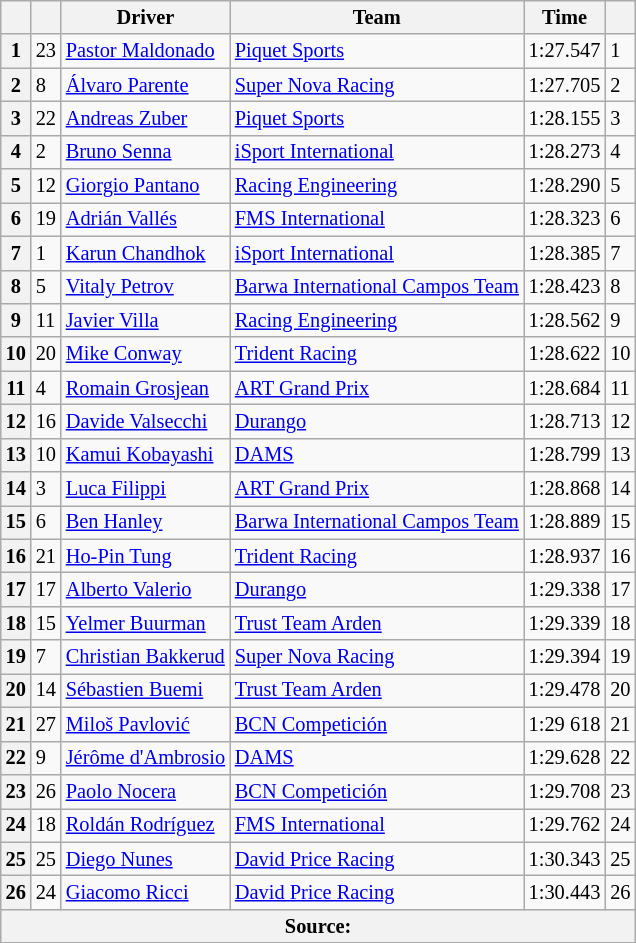<table class="wikitable" style="font-size:85%">
<tr>
<th></th>
<th></th>
<th>Driver</th>
<th>Team</th>
<th>Time</th>
<th></th>
</tr>
<tr>
<th>1</th>
<td>23</td>
<td> <a href='#'>Pastor Maldonado</a></td>
<td><a href='#'>Piquet Sports</a></td>
<td>1:27.547</td>
<td>1</td>
</tr>
<tr>
<th>2</th>
<td>8</td>
<td> <a href='#'>Álvaro Parente</a></td>
<td><a href='#'>Super Nova Racing</a></td>
<td>1:27.705</td>
<td>2</td>
</tr>
<tr>
<th>3</th>
<td>22</td>
<td> <a href='#'>Andreas Zuber</a></td>
<td><a href='#'>Piquet Sports</a></td>
<td>1:28.155</td>
<td>3</td>
</tr>
<tr>
<th>4</th>
<td>2</td>
<td> <a href='#'>Bruno Senna</a></td>
<td><a href='#'>iSport International</a></td>
<td>1:28.273</td>
<td>4</td>
</tr>
<tr>
<th>5</th>
<td>12</td>
<td> <a href='#'>Giorgio Pantano</a></td>
<td><a href='#'>Racing Engineering</a></td>
<td>1:28.290</td>
<td>5</td>
</tr>
<tr>
<th>6</th>
<td>19</td>
<td> <a href='#'>Adrián Vallés</a></td>
<td><a href='#'>FMS International</a></td>
<td>1:28.323</td>
<td>6</td>
</tr>
<tr>
<th>7</th>
<td>1</td>
<td> <a href='#'>Karun Chandhok</a></td>
<td><a href='#'>iSport International</a></td>
<td>1:28.385</td>
<td>7</td>
</tr>
<tr>
<th>8</th>
<td>5</td>
<td> <a href='#'>Vitaly Petrov</a></td>
<td><a href='#'>Barwa International Campos Team</a></td>
<td>1:28.423</td>
<td>8</td>
</tr>
<tr>
<th>9</th>
<td>11</td>
<td> <a href='#'>Javier Villa</a></td>
<td><a href='#'>Racing Engineering</a></td>
<td>1:28.562</td>
<td>9</td>
</tr>
<tr>
<th>10</th>
<td>20</td>
<td> <a href='#'>Mike Conway</a></td>
<td><a href='#'>Trident Racing</a></td>
<td>1:28.622</td>
<td>10</td>
</tr>
<tr>
<th>11</th>
<td>4</td>
<td> <a href='#'>Romain Grosjean</a></td>
<td><a href='#'>ART Grand Prix</a></td>
<td>1:28.684</td>
<td>11</td>
</tr>
<tr>
<th>12</th>
<td>16</td>
<td> <a href='#'>Davide Valsecchi</a></td>
<td><a href='#'>Durango</a></td>
<td>1:28.713</td>
<td>12</td>
</tr>
<tr>
<th>13</th>
<td>10</td>
<td> <a href='#'>Kamui Kobayashi</a></td>
<td><a href='#'>DAMS</a></td>
<td>1:28.799</td>
<td>13</td>
</tr>
<tr>
<th>14</th>
<td>3</td>
<td> <a href='#'>Luca Filippi</a></td>
<td><a href='#'>ART Grand Prix</a></td>
<td>1:28.868</td>
<td>14</td>
</tr>
<tr>
<th>15</th>
<td>6</td>
<td> <a href='#'>Ben Hanley</a></td>
<td><a href='#'>Barwa International Campos Team</a></td>
<td>1:28.889</td>
<td>15</td>
</tr>
<tr>
<th>16</th>
<td>21</td>
<td> <a href='#'>Ho-Pin Tung</a></td>
<td><a href='#'>Trident Racing</a></td>
<td>1:28.937</td>
<td>16</td>
</tr>
<tr>
<th>17</th>
<td>17</td>
<td> <a href='#'>Alberto Valerio</a></td>
<td><a href='#'>Durango</a></td>
<td>1:29.338</td>
<td>17</td>
</tr>
<tr>
<th>18</th>
<td>15</td>
<td> <a href='#'>Yelmer Buurman</a></td>
<td><a href='#'>Trust Team Arden</a></td>
<td>1:29.339</td>
<td>18</td>
</tr>
<tr>
<th>19</th>
<td>7</td>
<td> <a href='#'>Christian Bakkerud</a></td>
<td><a href='#'>Super Nova Racing</a></td>
<td>1:29.394</td>
<td>19</td>
</tr>
<tr>
<th>20</th>
<td>14</td>
<td> <a href='#'>Sébastien Buemi</a></td>
<td><a href='#'>Trust Team Arden</a></td>
<td>1:29.478</td>
<td>20</td>
</tr>
<tr>
<th>21</th>
<td>27</td>
<td> <a href='#'>Miloš Pavlović</a></td>
<td><a href='#'>BCN Competición</a></td>
<td>1:29 618</td>
<td>21</td>
</tr>
<tr>
<th>22</th>
<td>9</td>
<td> <a href='#'>Jérôme d'Ambrosio</a></td>
<td><a href='#'>DAMS</a></td>
<td>1:29.628</td>
<td>22</td>
</tr>
<tr>
<th>23</th>
<td>26</td>
<td> <a href='#'>Paolo Nocera</a></td>
<td><a href='#'>BCN Competición</a></td>
<td>1:29.708</td>
<td>23</td>
</tr>
<tr>
<th>24</th>
<td>18</td>
<td> <a href='#'>Roldán Rodríguez</a></td>
<td><a href='#'>FMS International</a></td>
<td>1:29.762</td>
<td>24</td>
</tr>
<tr>
<th>25</th>
<td>25</td>
<td> <a href='#'>Diego Nunes</a></td>
<td><a href='#'>David Price Racing</a></td>
<td>1:30.343</td>
<td>25</td>
</tr>
<tr>
<th>26</th>
<td>24</td>
<td> <a href='#'>Giacomo Ricci</a></td>
<td><a href='#'>David Price Racing</a></td>
<td>1:30.443</td>
<td>26</td>
</tr>
<tr>
<th colspan="6">Source:</th>
</tr>
<tr>
</tr>
</table>
